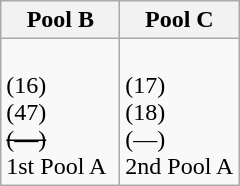<table class="wikitable">
<tr>
<th width=50%>Pool B</th>
<th width=50%>Pool C</th>
</tr>
<tr>
<td><br> (16)<br>
 (47)<br>
<s> (—)</s><br>
1st Pool A</td>
<td><br> (17)<br>
 (18)<br>
 (—)<br>
2nd Pool A</td>
</tr>
</table>
